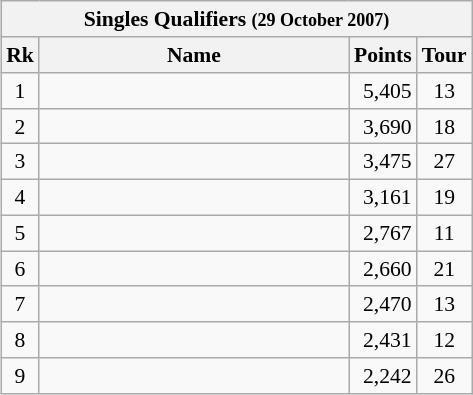<table class="wikitable"; align="right" style="font-size:90%">
<tr>
<th colspan="5">Singles Qualifiers <small>(29 October 2007)</small></th>
</tr>
<tr>
<th>Rk</th>
<th width="200">Name</th>
<th>Points</th>
<th width="20">Tour</th>
</tr>
<tr bgcolor=>
<td align="center">1</td>
<td></td>
<td align="right">5,405</td>
<td align="center">13</td>
</tr>
<tr bgcolor=>
<td align="center">2</td>
<td></td>
<td align="right">3,690</td>
<td align="center">18</td>
</tr>
<tr bgcolor=>
<td align="center">3</td>
<td></td>
<td align="right">3,475</td>
<td align="center">27</td>
</tr>
<tr bgcolor=>
<td align="center">4</td>
<td></td>
<td align="right">3,161</td>
<td align="center">19</td>
</tr>
<tr bgcolor=>
<td align="center">5</td>
<td></td>
<td align="right">2,767</td>
<td align="center">11</td>
</tr>
<tr bgcolor=>
<td align="center">6</td>
<td></td>
<td align="right">2,660</td>
<td align="center">21</td>
</tr>
<tr>
<td align="center">7</td>
<td></td>
<td align="right">2,470</td>
<td align="center">13</td>
</tr>
<tr bgcolor=>
<td align="center">8</td>
<td></td>
<td align="right">2,431</td>
<td align="center">12</td>
</tr>
<tr bgcolor=>
<td align="center">9</td>
<td></td>
<td align="right">2,242</td>
<td align="center">26</td>
</tr>
</table>
